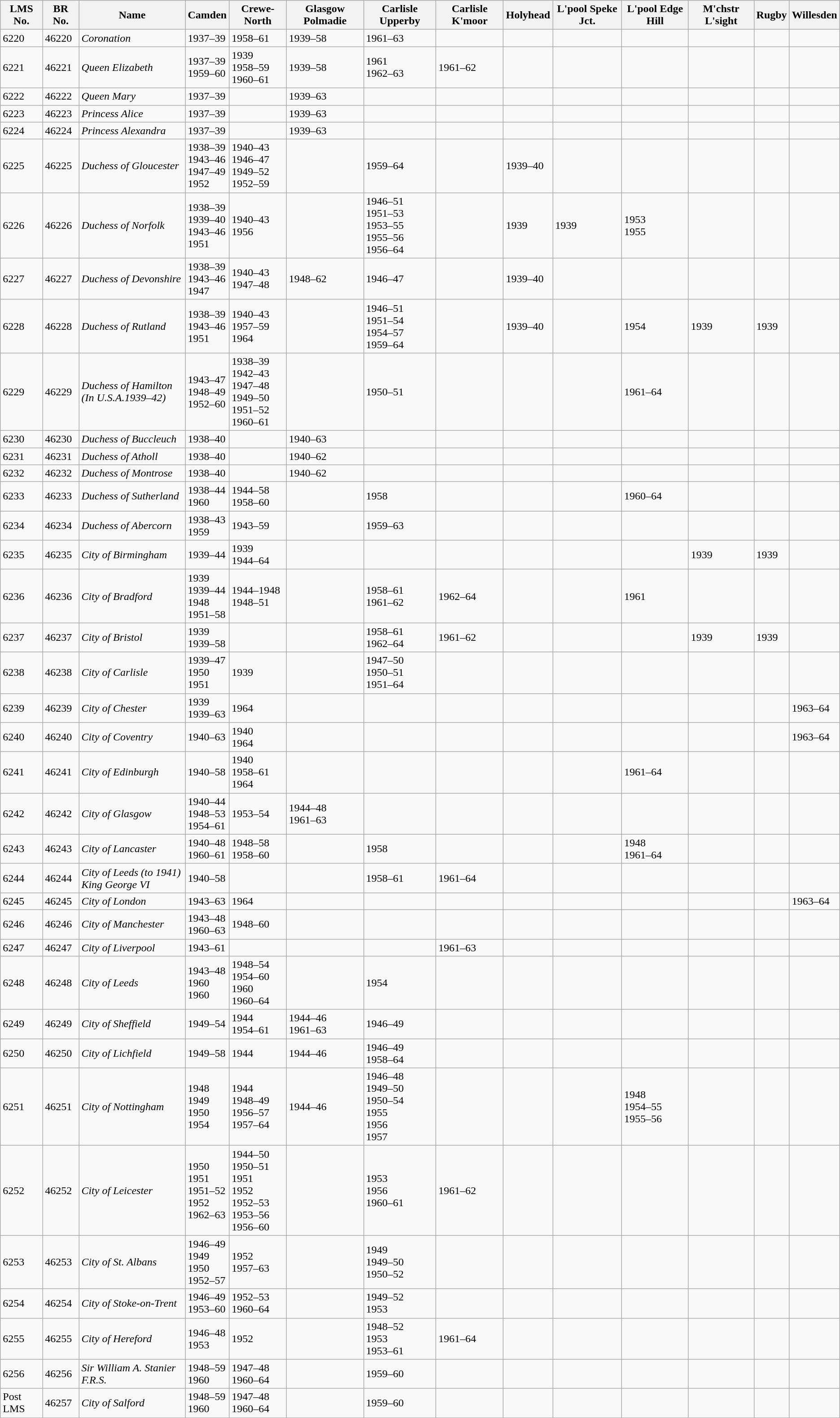<table class="wikitable collapsible collapsed">
<tr>
<th>LMS No.</th>
<th>BR No.</th>
<th>Name</th>
<th>Camden</th>
<th>Crewe-North</th>
<th>Glasgow Polmadie</th>
<th>Carlisle Upperby</th>
<th>Carlisle K'moor</th>
<th>Holyhead</th>
<th>L'pool Speke Jct.</th>
<th>L'pool Edge Hill</th>
<th>M'chstr L'sight</th>
<th>Rugby</th>
<th>Willesden</th>
</tr>
<tr>
<td>6220</td>
<td>46220</td>
<td><em>Coronation</em></td>
<td>1937–39</td>
<td>1958–61</td>
<td>1939–58</td>
<td>1961–63</td>
<td></td>
<td></td>
<td></td>
<td></td>
<td></td>
<td></td>
<td></td>
</tr>
<tr>
<td>6221</td>
<td>46221</td>
<td><em>Queen Elizabeth</em></td>
<td>1937–39 <br> 1959–60</td>
<td>1939 <br> 1958–59 <br> 1960–61</td>
<td>1939–58</td>
<td>1961 <br> 1962–63</td>
<td>1961–62</td>
<td></td>
<td></td>
<td></td>
<td></td>
<td></td>
<td></td>
</tr>
<tr>
<td>6222</td>
<td>46222</td>
<td><em>Queen Mary</em></td>
<td>1937–39</td>
<td></td>
<td>1939–63</td>
<td></td>
<td></td>
<td></td>
<td></td>
<td></td>
<td></td>
<td></td>
<td></td>
</tr>
<tr>
<td>6223</td>
<td>46223</td>
<td><em>Princess Alice</em></td>
<td>1937–39</td>
<td></td>
<td>1939–63</td>
<td></td>
<td></td>
<td></td>
<td></td>
<td></td>
<td></td>
<td></td>
<td></td>
</tr>
<tr>
<td>6224</td>
<td>46224</td>
<td><em>Princess Alexandra</em></td>
<td>1937–39</td>
<td></td>
<td>1939–63</td>
<td></td>
<td></td>
<td></td>
<td></td>
<td></td>
<td></td>
<td></td>
<td></td>
</tr>
<tr>
<td>6225</td>
<td>46225</td>
<td><em>Duchess of Gloucester</em></td>
<td>1938–39 <br> 1943–46 <br> 1947–49 <br> 1952</td>
<td>1940–43 <br> 1946–47 <br> 1949–52 <br> 1952–59</td>
<td></td>
<td>1959–64</td>
<td></td>
<td>1939–40</td>
<td></td>
<td></td>
<td></td>
<td></td>
<td></td>
</tr>
<tr>
<td>6226</td>
<td>46226</td>
<td><em>Duchess of Norfolk</em></td>
<td>1938–39 <br> 1939–40 <br> 1943–46 <br> 1951</td>
<td>1940–43 <br> 1956</td>
<td></td>
<td>1946–51 <br> 1951–53 <br> 1953–55 <br> 1955–56 <br> 1956–64</td>
<td></td>
<td>1939</td>
<td>1939</td>
<td>1953 <br> 1955</td>
<td></td>
<td></td>
<td></td>
</tr>
<tr>
<td>6227</td>
<td>46227</td>
<td><em>Duchess of Devonshire</em></td>
<td>1938–39 <br> 1943–46 <br> 1947</td>
<td>1940–43 <br> 1947–48</td>
<td>1948–62</td>
<td>1946–47</td>
<td></td>
<td>1939–40</td>
<td></td>
<td></td>
<td></td>
<td></td>
<td></td>
</tr>
<tr>
<td>6228</td>
<td>46228</td>
<td><em>Duchess of Rutland</em></td>
<td>1938–39 <br> 1943–46 <br> 1951</td>
<td>1940–43 <br> 1957–59 <br> 1964</td>
<td></td>
<td>1946–51 <br> 1951–54 <br> 1954–57 <br> 1959–64</td>
<td></td>
<td>1939–40</td>
<td></td>
<td>1954</td>
<td>1939</td>
<td>1939</td>
<td></td>
</tr>
<tr>
<td>6229</td>
<td>46229</td>
<td><em>Duchess of Hamilton</em> <br> <em>(In U.S.A.1939–42)</em></td>
<td>1943–47 <br> 1948–49 <br> 1952–60</td>
<td>1938–39 <br> 1942–43 <br> 1947–48 <br> 1949–50 <br> 1951–52 <br> 1960–61</td>
<td></td>
<td>1950–51</td>
<td></td>
<td></td>
<td></td>
<td>1961–64</td>
<td></td>
<td></td>
<td></td>
</tr>
<tr>
<td>6230</td>
<td>46230</td>
<td><em>Duchess of Buccleuch</em></td>
<td>1938–40</td>
<td></td>
<td>1940–63</td>
<td></td>
<td></td>
<td></td>
<td></td>
<td></td>
<td></td>
<td></td>
<td></td>
</tr>
<tr>
<td>6231</td>
<td>46231</td>
<td><em>Duchess of Atholl</em></td>
<td>1938–40</td>
<td></td>
<td>1940–62</td>
<td></td>
<td></td>
<td></td>
<td></td>
<td></td>
<td></td>
<td></td>
<td></td>
</tr>
<tr>
<td>6232</td>
<td>46232</td>
<td><em>Duchess of Montrose</em></td>
<td>1938–40</td>
<td></td>
<td>1940–62</td>
<td></td>
<td></td>
<td></td>
<td></td>
<td></td>
<td></td>
<td></td>
<td></td>
</tr>
<tr>
<td>6233</td>
<td>46233</td>
<td><em>Duchess of Sutherland</em></td>
<td>1938–44 <br> 1960</td>
<td>1944–58 <br> 1958–60</td>
<td></td>
<td>1958</td>
<td></td>
<td></td>
<td></td>
<td>1960–64</td>
<td></td>
<td></td>
<td></td>
</tr>
<tr>
<td>6234</td>
<td>46234</td>
<td><em>Duchess of Abercorn</em></td>
<td>1938–43 <br> 1959</td>
<td>1943–59</td>
<td></td>
<td>1959–63</td>
<td></td>
<td></td>
<td></td>
<td></td>
<td></td>
<td></td>
<td></td>
</tr>
<tr>
<td>6235</td>
<td>46235</td>
<td><em>City of Birmingham</em></td>
<td>1939–44</td>
<td>1939 <br> 1944–64</td>
<td></td>
<td></td>
<td></td>
<td></td>
<td></td>
<td></td>
<td>1939</td>
<td>1939</td>
<td></td>
</tr>
<tr>
<td>6236</td>
<td>46236</td>
<td><em>City of Bradford</em></td>
<td>1939 <br> 1939–44 <br> 1948 <br> 1951–58</td>
<td>1944–1948 <br> 1948–51</td>
<td></td>
<td>1958–61 <br> 1961–62</td>
<td>1962–64</td>
<td></td>
<td></td>
<td>1961</td>
<td></td>
<td></td>
<td></td>
</tr>
<tr>
<td>6237</td>
<td>46237</td>
<td><em>City of Bristol</em></td>
<td>1939 <br> 1939–58</td>
<td></td>
<td></td>
<td>1958–61 <br> 1962–64</td>
<td>1961–62</td>
<td></td>
<td></td>
<td></td>
<td>1939</td>
<td>1939</td>
<td></td>
</tr>
<tr>
<td>6238</td>
<td>46238</td>
<td><em>City of Carlisle</em></td>
<td>1939–47 <br> 1950 <br> 1951</td>
<td>1939</td>
<td></td>
<td>1947–50 <br> 1950–51 <br> 1951–64</td>
<td></td>
<td></td>
<td></td>
<td></td>
<td></td>
<td></td>
<td></td>
</tr>
<tr>
<td>6239</td>
<td>46239</td>
<td><em>City of Chester</em></td>
<td>1939 <br> 1939–63</td>
<td>1964</td>
<td></td>
<td></td>
<td></td>
<td></td>
<td></td>
<td></td>
<td></td>
<td></td>
<td>1963–64</td>
</tr>
<tr>
<td>6240</td>
<td>46240</td>
<td><em>City of Coventry</em></td>
<td>1940–63</td>
<td>1940 <br> 1964</td>
<td></td>
<td></td>
<td></td>
<td></td>
<td></td>
<td></td>
<td></td>
<td></td>
<td>1963–64</td>
</tr>
<tr>
<td>6241</td>
<td>46241</td>
<td><em>City of Edinburgh</em></td>
<td>1940–58</td>
<td>1940 <br> 1958–61 <br> 1964</td>
<td></td>
<td></td>
<td></td>
<td></td>
<td></td>
<td>1961–64</td>
<td></td>
<td></td>
<td></td>
</tr>
<tr>
<td>6242</td>
<td>46242</td>
<td><em>City of Glasgow</em></td>
<td>1940–44 <br> 1948–53 <br> 1954–61</td>
<td>1953–54</td>
<td>1944–48 <br> 1961–63</td>
<td></td>
<td></td>
<td></td>
<td></td>
<td></td>
<td></td>
<td></td>
<td></td>
</tr>
<tr>
<td>6243</td>
<td>46243</td>
<td><em>City of Lancaster</em></td>
<td>1940–48 <br> 1960–61</td>
<td>1948–58 <br> 1958–60</td>
<td></td>
<td>1958</td>
<td></td>
<td></td>
<td></td>
<td>1948 <br> 1961–64</td>
<td></td>
<td></td>
<td></td>
</tr>
<tr>
<td>6244</td>
<td>46244</td>
<td><em>City of Leeds (to 1941)</em> <br> <em>King George VI</em></td>
<td>1940–58</td>
<td></td>
<td></td>
<td>1958–61</td>
<td>1961–64</td>
<td></td>
<td></td>
<td></td>
<td></td>
<td></td>
<td></td>
</tr>
<tr>
<td>6245</td>
<td>46245</td>
<td><em>City of London</em></td>
<td>1943–63</td>
<td>1964</td>
<td></td>
<td></td>
<td></td>
<td></td>
<td></td>
<td></td>
<td></td>
<td></td>
<td>1963–64</td>
</tr>
<tr>
<td>6246</td>
<td>46246</td>
<td><em>City of Manchester</em></td>
<td>1943–48 <br> 1960–63</td>
<td>1948–60</td>
<td></td>
<td></td>
<td></td>
<td></td>
<td></td>
<td></td>
<td></td>
<td></td>
<td></td>
</tr>
<tr>
<td>6247</td>
<td>46247</td>
<td><em>City of Liverpool</em></td>
<td>1943–61</td>
<td></td>
<td></td>
<td></td>
<td>1961–63</td>
<td></td>
<td></td>
<td></td>
<td></td>
<td></td>
<td></td>
</tr>
<tr>
<td>6248</td>
<td>46248</td>
<td><em>City of Leeds</em></td>
<td>1943–48 <br> 1960 <br> 1960</td>
<td>1948–54 <br> 1954–60 <br> 1960 <br> 1960–64</td>
<td></td>
<td>1954</td>
<td></td>
<td></td>
<td></td>
<td></td>
<td></td>
<td></td>
<td></td>
</tr>
<tr>
<td>6249</td>
<td>46249</td>
<td><em>City of Sheffield</em></td>
<td>1949–54</td>
<td>1944 <br> 1954–61</td>
<td>1944–46 <br> 1961–63</td>
<td>1946–49</td>
<td></td>
<td></td>
<td></td>
<td></td>
<td></td>
<td></td>
<td></td>
</tr>
<tr>
<td>6250</td>
<td>46250</td>
<td><em>City of Lichfield</em></td>
<td>1949–58</td>
<td>1944</td>
<td>1944–46</td>
<td>1946–49 <br> 1958–64</td>
<td></td>
<td></td>
<td></td>
<td></td>
<td></td>
<td></td>
<td></td>
</tr>
<tr>
<td>6251</td>
<td>46251</td>
<td><em>City of Nottingham</em></td>
<td>1948 <br> 1949 <br> 1950 <br> 1954</td>
<td>1944 <br> 1948–49 <br> 1956–57 <br> 1957–64</td>
<td>1944–46</td>
<td>1946–48 <br> 1949–50 <br> 1950–54 <br> 1955 <br> 1956 <br> 1957</td>
<td></td>
<td></td>
<td></td>
<td>1948 <br> 1954–55 <br> 1955–56</td>
<td></td>
<td></td>
<td></td>
</tr>
<tr>
<td>6252</td>
<td>46252</td>
<td><em>City of Leicester</em></td>
<td>1950 <br> 1951 <br> 1951–52 <br> 1952 <br> 1962–63</td>
<td>1944–50 <br> 1950–51 <br> 1951 <br> 1952 <br> 1952–53 <br> 1953–56 <br> 1956–60</td>
<td></td>
<td>1953 <br> 1956 <br> 1960–61</td>
<td>1961–62</td>
<td></td>
<td></td>
<td></td>
<td></td>
<td></td>
<td></td>
</tr>
<tr>
<td>6253</td>
<td>46253</td>
<td><em>City of St. Albans</em></td>
<td>1946–49 <br> 1949 <br> 1950 <br> 1952–57</td>
<td>1952 <br> 1957–63</td>
<td></td>
<td>1949 <br> 1949–50 <br> 1950–52</td>
<td></td>
<td></td>
<td></td>
<td></td>
<td></td>
<td></td>
<td></td>
</tr>
<tr>
<td>6254</td>
<td>46254</td>
<td><em>City of Stoke-on-Trent</em></td>
<td>1946–49 <br> 1953–60</td>
<td>1952–53 <br> 1960–64</td>
<td></td>
<td>1949–52 <br> 1953</td>
<td></td>
<td></td>
<td></td>
<td></td>
<td></td>
<td></td>
<td></td>
</tr>
<tr>
<td>6255</td>
<td>46255</td>
<td><em>City of Hereford</em></td>
<td>1946–48 <br> 1953</td>
<td>1952</td>
<td></td>
<td>1948–52 <br> 1953 <br> 1953–61</td>
<td>1961–64</td>
<td></td>
<td></td>
<td></td>
<td></td>
<td></td>
<td></td>
</tr>
<tr>
<td>6256</td>
<td>46256</td>
<td><em>Sir William A. Stanier F.R.S.</em></td>
<td>1948–59 <br> 1960</td>
<td>1947–48 <br> 1960–64</td>
<td></td>
<td>1959–60</td>
<td></td>
<td></td>
<td></td>
<td></td>
<td></td>
<td></td>
<td></td>
</tr>
<tr>
<td>Post LMS</td>
<td>46257</td>
<td><em>City of Salford</em></td>
<td>1948–59 <br> 1960</td>
<td>1947–48 <br> 1960–64</td>
<td></td>
<td>1959–60</td>
<td></td>
<td></td>
<td></td>
<td></td>
<td></td>
<td></td>
<td></td>
</tr>
</table>
